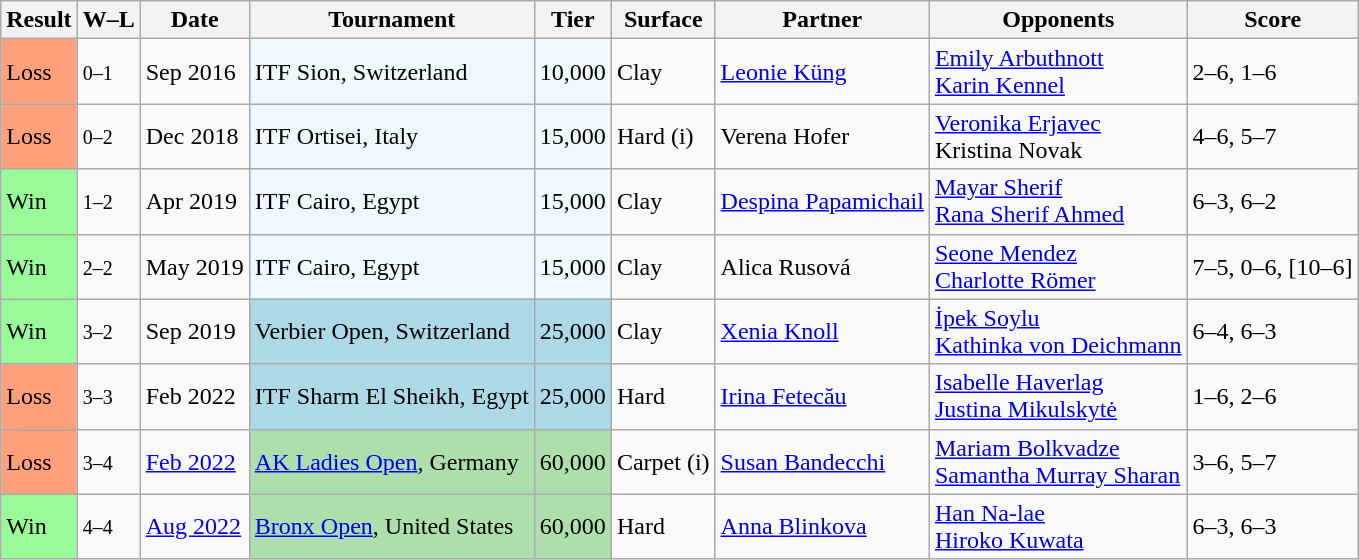<table class="sortable wikitable">
<tr>
<th>Result</th>
<th class="unsortable">W–L</th>
<th>Date</th>
<th>Tournament</th>
<th>Tier</th>
<th>Surface</th>
<th>Partner</th>
<th>Opponents</th>
<th class="unsortable">Score</th>
</tr>
<tr>
<td bgcolor="FFA07A">Loss</td>
<td><small>0–1</small></td>
<td>Sep 2016</td>
<td bgcolor=#f0f8ff>ITF Sion, Switzerland</td>
<td bgcolor=#f0f8ff>10,000</td>
<td>Clay</td>
<td> <a href='#'>Leonie Küng</a></td>
<td> <a href='#'>Emily Arbuthnott</a> <br>  <a href='#'>Karin Kennel</a></td>
<td>2–6, 1–6</td>
</tr>
<tr>
<td bgcolor="FFA07A">Loss</td>
<td><small>0–2</small></td>
<td>Dec 2018</td>
<td bgcolor=#f0f8ff>ITF Ortisei, Italy</td>
<td bgcolor=#f0f8ff>15,000</td>
<td>Hard (i)</td>
<td> Verena Hofer</td>
<td> <a href='#'>Veronika Erjavec</a> <br>  Kristina Novak</td>
<td>4–6, 5–7</td>
</tr>
<tr>
<td style="background:#98fb98;">Win</td>
<td><small>1–2</small></td>
<td>Apr 2019</td>
<td bgcolor=#f0f8ff>ITF Cairo, Egypt</td>
<td bgcolor=#f0f8ff>15,000</td>
<td>Clay</td>
<td> <a href='#'>Despina Papamichail</a></td>
<td> <a href='#'>Mayar Sherif</a> <br>  <a href='#'>Rana Sherif Ahmed</a></td>
<td>6–3, 6–2</td>
</tr>
<tr>
<td style="background:#98fb98;">Win</td>
<td><small>2–2</small></td>
<td>May 2019</td>
<td bgcolor=#f0f8ff>ITF Cairo, Egypt</td>
<td bgcolor=#f0f8ff>15,000</td>
<td>Clay</td>
<td> Alica Rusová</td>
<td> <a href='#'>Seone Mendez</a> <br>  <a href='#'>Charlotte Römer</a></td>
<td>7–5, 0–6, [10–6]</td>
</tr>
<tr>
<td style="background:#98fb98;">Win</td>
<td><small>3–2</small></td>
<td>Sep 2019</td>
<td style="background:lightblue;">Verbier Open, Switzerland</td>
<td style="background:lightblue;">25,000</td>
<td>Clay</td>
<td> <a href='#'>Xenia Knoll</a></td>
<td> <a href='#'>İpek Soylu</a> <br>  <a href='#'>Kathinka von Deichmann</a></td>
<td>6–4, 6–3</td>
</tr>
<tr>
<td bgcolor="FFA07A">Loss</td>
<td><small>3–3</small></td>
<td>Feb 2022</td>
<td style="background:lightblue;">ITF Sharm El Sheikh, Egypt</td>
<td style="background:lightblue;">25,000</td>
<td>Hard</td>
<td> <a href='#'>Irina Fetecău</a></td>
<td> <a href='#'>Isabelle Haverlag</a> <br>  <a href='#'>Justina Mikulskytė</a></td>
<td>1–6, 2–6</td>
</tr>
<tr>
<td style="background:#ffa07a;">Loss</td>
<td><small>3–4</small></td>
<td><a href='#'>Feb 2022</a></td>
<td bgcolor=addfad><a href='#'>AK Ladies Open</a>, Germany</td>
<td bgcolor=addfad>60,000</td>
<td>Carpet (i)</td>
<td> <a href='#'>Susan Bandecchi</a></td>
<td> <a href='#'>Mariam Bolkvadze</a> <br>  <a href='#'>Samantha Murray Sharan</a></td>
<td>3–6, 5–7</td>
</tr>
<tr>
<td style="background:#98fb98;">Win</td>
<td><small>4–4</small></td>
<td><a href='#'>Aug 2022</a></td>
<td bgcolor=addfad><a href='#'>Bronx Open</a>, United States</td>
<td bgcolor=addfad>60,000</td>
<td>Hard</td>
<td> <a href='#'>Anna Blinkova</a></td>
<td> <a href='#'>Han Na-lae</a> <br>  <a href='#'>Hiroko Kuwata</a></td>
<td>6–3, 6–3</td>
</tr>
</table>
